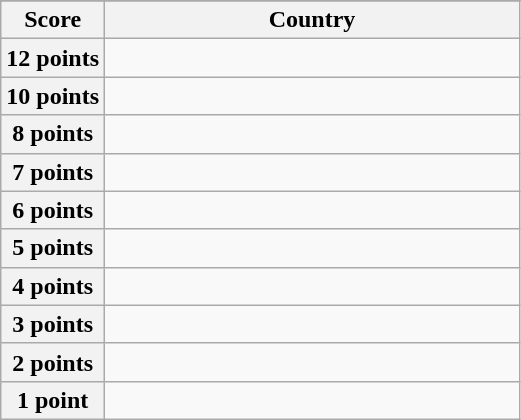<table class="wikitable">
<tr>
</tr>
<tr>
<th scope="col" width="20%">Score</th>
<th scope="col">Country</th>
</tr>
<tr>
<th scope="row">12 points</th>
<td></td>
</tr>
<tr>
<th scope="row">10 points</th>
<td></td>
</tr>
<tr>
<th scope="row">8 points</th>
<td></td>
</tr>
<tr>
<th scope="row">7 points</th>
<td></td>
</tr>
<tr>
<th scope="row">6 points</th>
<td></td>
</tr>
<tr>
<th scope="row">5 points</th>
<td></td>
</tr>
<tr>
<th scope="row">4 points</th>
<td></td>
</tr>
<tr>
<th scope="row">3 points</th>
<td></td>
</tr>
<tr>
<th scope="row">2 points</th>
<td></td>
</tr>
<tr>
<th scope="row">1 point</th>
<td></td>
</tr>
</table>
